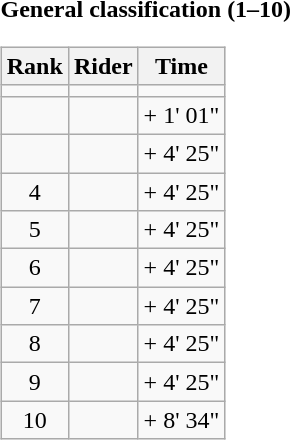<table>
<tr>
<td><strong>General classification (1–10)</strong><br><table class="wikitable">
<tr>
<th scope="col">Rank</th>
<th scope="col">Rider</th>
<th scope="col">Time</th>
</tr>
<tr>
<td style="text-align:center;"></td>
<td></td>
<td style="text-align:center;"></td>
</tr>
<tr>
<td style="text-align:center;"></td>
<td></td>
<td style="text-align:center;">+ 1' 01"</td>
</tr>
<tr>
<td style="text-align:center;"></td>
<td></td>
<td style="text-align:center;">+ 4' 25"</td>
</tr>
<tr>
<td style="text-align:center;">4</td>
<td></td>
<td style="text-align:center;">+ 4' 25"</td>
</tr>
<tr>
<td style="text-align:center;">5</td>
<td></td>
<td style="text-align:center;">+ 4' 25"</td>
</tr>
<tr>
<td style="text-align:center;">6</td>
<td></td>
<td style="text-align:center;">+ 4' 25"</td>
</tr>
<tr>
<td style="text-align:center;">7</td>
<td></td>
<td style="text-align:center;">+ 4' 25"</td>
</tr>
<tr>
<td style="text-align:center;">8</td>
<td></td>
<td style="text-align:center;">+ 4' 25"</td>
</tr>
<tr>
<td style="text-align:center;">9</td>
<td></td>
<td style="text-align:center;">+ 4' 25"</td>
</tr>
<tr>
<td style="text-align:center;">10</td>
<td></td>
<td style="text-align:center;">+ 8' 34"</td>
</tr>
</table>
</td>
</tr>
</table>
